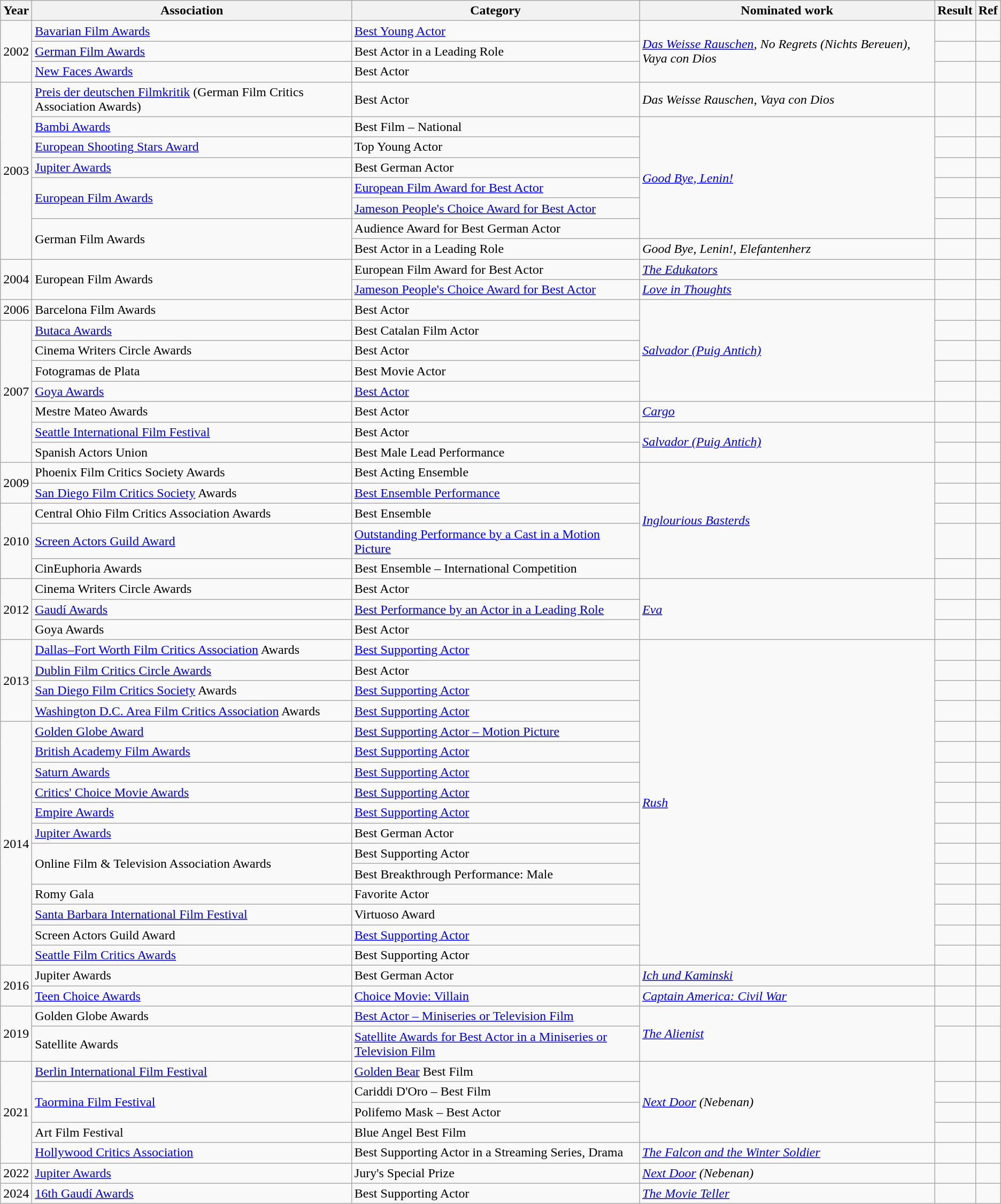<table class="wikitable sortable">
<tr>
<th>Year</th>
<th>Association</th>
<th>Category</th>
<th>Nominated work</th>
<th>Result</th>
<th>Ref</th>
</tr>
<tr>
<td rowspan=3>2002</td>
<td><a href='#'>Bavarian Film Awards</a></td>
<td><a href='#'>Best Young Actor</a></td>
<td rowspan=3><em><a href='#'>Das Weisse Rauschen</a>, No Regrets (Nichts Bereuen), Vaya con Dios</em></td>
<td></td>
<td></td>
</tr>
<tr>
<td><a href='#'>German Film Awards</a></td>
<td>Best Actor in a Leading Role</td>
<td></td>
<td></td>
</tr>
<tr>
<td><a href='#'>New Faces Awards</a></td>
<td>Best Actor</td>
<td></td>
<td></td>
</tr>
<tr>
<td rowspan=8>2003</td>
<td><a href='#'>Preis der deutschen Filmkritik</a> (German Film Critics Association Awards)</td>
<td>Best Actor</td>
<td><em>Das Weisse Rauschen</em>, <em>Vaya con Dios</em></td>
<td></td>
<td></td>
</tr>
<tr>
<td><a href='#'>Bambi Awards</a></td>
<td>Best Film – National</td>
<td rowspan=6><em><a href='#'>Good Bye, Lenin!</a></em></td>
<td></td>
<td></td>
</tr>
<tr>
<td><a href='#'>European Shooting Stars Award</a></td>
<td>Top Young Actor</td>
<td></td>
<td></td>
</tr>
<tr>
<td><a href='#'>Jupiter Awards</a></td>
<td>Best German Actor</td>
<td></td>
<td></td>
</tr>
<tr>
<td rowspan=2><a href='#'>European Film Awards</a></td>
<td><a href='#'>European Film Award for Best Actor</a></td>
<td></td>
<td></td>
</tr>
<tr>
<td><a href='#'>Jameson People's Choice Award for Best Actor</a></td>
<td></td>
<td></td>
</tr>
<tr>
<td rowspan=2>German Film Awards</td>
<td>Audience Award for Best German Actor</td>
<td></td>
<td></td>
</tr>
<tr>
<td>Best Actor in a Leading Role</td>
<td><em>Good Bye, Lenin!, Elefantenherz</em></td>
<td></td>
<td></td>
</tr>
<tr>
<td rowspan=2>2004</td>
<td rowspan=2>European Film Awards</td>
<td>European Film Award for Best Actor</td>
<td><em><a href='#'>The Edukators</a></em></td>
<td></td>
<td></td>
</tr>
<tr>
<td><a href='#'>Jameson People's Choice Award for Best Actor</a></td>
<td><em><a href='#'>Love in Thoughts</a></em></td>
<td></td>
<td></td>
</tr>
<tr>
<td>2006</td>
<td>Barcelona Film Awards</td>
<td>Best Actor</td>
<td rowspan=5><em><a href='#'>Salvador (Puig Antich)</a></em></td>
<td></td>
<td></td>
</tr>
<tr>
<td rowspan=7>2007</td>
<td><a href='#'>Butaca Awards</a></td>
<td>Best Catalan Film Actor</td>
<td></td>
<td></td>
</tr>
<tr>
<td>Cinema Writers Circle Awards</td>
<td>Best Actor</td>
<td></td>
<td></td>
</tr>
<tr>
<td>Fotogramas de Plata</td>
<td>Best Movie Actor</td>
<td></td>
<td></td>
</tr>
<tr>
<td><a href='#'>Goya Awards</a></td>
<td><a href='#'>Best Actor</a></td>
<td></td>
<td></td>
</tr>
<tr>
<td>Mestre Mateo Awards</td>
<td>Best Actor</td>
<td><a href='#'><em>Cargo</em></a></td>
<td></td>
<td></td>
</tr>
<tr>
<td><a href='#'>Seattle International Film Festival</a></td>
<td>Best Actor</td>
<td rowspan=2><em><a href='#'>Salvador (Puig Antich)</a></em></td>
<td></td>
<td></td>
</tr>
<tr>
<td>Spanish Actors Union</td>
<td>Best Male Lead Performance</td>
<td></td>
<td></td>
</tr>
<tr>
<td rowspan="2">2009</td>
<td>Phoenix Film Critics Society Awards</td>
<td>Best Acting Ensemble</td>
<td rowspan="5"><em><a href='#'>Inglourious Basterds</a></em></td>
<td></td>
<td></td>
</tr>
<tr>
<td><a href='#'>San Diego Film Critics Society</a> Awards</td>
<td><a href='#'>Best Ensemble Performance</a></td>
<td></td>
<td></td>
</tr>
<tr>
<td rowspan="3">2010</td>
<td>Central Ohio Film Critics Association Awards</td>
<td>Best Ensemble</td>
<td></td>
<td></td>
</tr>
<tr>
<td><a href='#'>Screen Actors Guild Award</a></td>
<td><a href='#'>Outstanding Performance by a Cast in a Motion Picture</a></td>
<td></td>
<td></td>
</tr>
<tr>
<td>CinEuphoria Awards</td>
<td>Best Ensemble – International Competition</td>
<td></td>
<td></td>
</tr>
<tr>
<td rowspan=3>2012</td>
<td>Cinema Writers Circle Awards</td>
<td>Best Actor</td>
<td rowspan=3><a href='#'><em>Eva</em></a></td>
<td></td>
<td></td>
</tr>
<tr>
<td><a href='#'>Gaudí Awards</a></td>
<td><a href='#'>Best Performance by an Actor in a Leading Role</a></td>
<td></td>
<td></td>
</tr>
<tr>
<td>Goya Awards</td>
<td>Best Actor</td>
<td></td>
<td></td>
</tr>
<tr>
<td rowspan=4>2013</td>
<td><a href='#'>Dallas–Fort Worth Film Critics Association</a> Awards</td>
<td><a href='#'>Best Supporting Actor</a></td>
<td rowspan="16"><a href='#'><em>Rush</em></a></td>
<td></td>
<td></td>
</tr>
<tr>
<td><a href='#'>Dublin Film Critics Circle Awards</a></td>
<td>Best Actor</td>
<td></td>
<td></td>
</tr>
<tr>
<td><a href='#'>San Diego Film Critics Society</a> Awards</td>
<td><a href='#'>Best Supporting Actor</a></td>
<td></td>
<td></td>
</tr>
<tr>
<td><a href='#'>Washington D.C. Area Film Critics Association</a> Awards</td>
<td><a href='#'>Best Supporting Actor</a></td>
<td></td>
<td></td>
</tr>
<tr>
<td rowspan="12">2014</td>
<td><a href='#'>Golden Globe Award</a></td>
<td><a href='#'>Best Supporting Actor – Motion Picture</a></td>
<td></td>
<td></td>
</tr>
<tr>
<td><a href='#'>British Academy Film Awards</a></td>
<td><a href='#'>Best Supporting Actor</a></td>
<td></td>
<td></td>
</tr>
<tr>
<td><a href='#'>Saturn Awards</a></td>
<td><a href='#'>Best Supporting Actor</a></td>
<td></td>
<td></td>
</tr>
<tr>
<td><a href='#'>Critics' Choice Movie Awards</a></td>
<td><a href='#'>Best Supporting Actor</a></td>
<td></td>
<td></td>
</tr>
<tr>
<td><a href='#'>Empire Awards</a></td>
<td><a href='#'>Best Supporting Actor</a></td>
<td></td>
<td></td>
</tr>
<tr>
<td><a href='#'>Jupiter Awards</a></td>
<td>Best German Actor</td>
<td></td>
<td></td>
</tr>
<tr>
<td rowspan=2>Online Film & Television Association Awards</td>
<td>Best Supporting Actor</td>
<td></td>
<td></td>
</tr>
<tr>
<td>Best Breakthrough Performance: Male</td>
<td></td>
<td></td>
</tr>
<tr>
<td>Romy Gala</td>
<td>Favorite Actor</td>
<td></td>
<td></td>
</tr>
<tr>
<td><a href='#'>Santa Barbara International Film Festival</a></td>
<td>Virtuoso Award</td>
<td></td>
<td></td>
</tr>
<tr>
<td>Screen Actors Guild Award</td>
<td><a href='#'>Best Supporting Actor</a></td>
<td></td>
<td></td>
</tr>
<tr>
<td><a href='#'>Seattle Film Critics Awards</a></td>
<td>Best Supporting Actor</td>
<td></td>
<td></td>
</tr>
<tr>
<td rowspan=2>2016</td>
<td>Jupiter Awards</td>
<td>Best German Actor</td>
<td><a href='#'><em>Ich und Kaminski</em></a></td>
<td></td>
<td></td>
</tr>
<tr>
<td><a href='#'>Teen Choice Awards</a></td>
<td><a href='#'>Choice Movie: Villain</a></td>
<td><em><a href='#'>Captain America: Civil War</a></em></td>
<td></td>
<td></td>
</tr>
<tr>
<td rowspan="2">2019</td>
<td>Golden Globe Awards</td>
<td><a href='#'>Best Actor – Miniseries or Television Film</a></td>
<td rowspan="2"><em><a href='#'>The Alienist</a></em></td>
<td></td>
<td></td>
</tr>
<tr>
<td>Satellite Awards</td>
<td><a href='#'>Satellite Awards for Best Actor in a Miniseries or Television Film</a></td>
<td></td>
<td></td>
</tr>
<tr>
<td rowspan="5">2021</td>
<td><a href='#'>Berlin International Film Festival</a></td>
<td><a href='#'>Golden Bear</a> Best Film</td>
<td rowspan="4"><em><a href='#'>Next Door</a> (Nebenan)</em></td>
<td></td>
<td></td>
</tr>
<tr>
<td rowspan="2"><a href='#'>Taormina Film Festival</a></td>
<td>Cariddi D'Oro – Best Film</td>
<td></td>
<td></td>
</tr>
<tr>
<td>Polifemo Mask – Best Actor</td>
<td></td>
<td></td>
</tr>
<tr>
<td>Art Film Festival</td>
<td>Blue Angel Best Film</td>
<td></td>
<td></td>
</tr>
<tr>
<td><a href='#'>Hollywood Critics Association</a></td>
<td>Best Supporting Actor in a Streaming Series, Drama</td>
<td><em><a href='#'>The Falcon and the Winter Soldier</a></em></td>
<td></td>
<td></td>
</tr>
<tr>
<td rowspan=1>2022</td>
<td><a href='#'>Jupiter Awards</a></td>
<td>Jury's Special Prize</td>
<td><em><a href='#'>Next Door</a> (Nebenan)</em></td>
<td></td>
<td></td>
</tr>
<tr>
<td rowspan = 1>2024</td>
<td><a href='#'>16th Gaudí Awards</a></td>
<td>Best Supporting Actor</td>
<td><em><a href='#'>The Movie Teller</a></em></td>
<td></td>
<td></td>
</tr>
</table>
